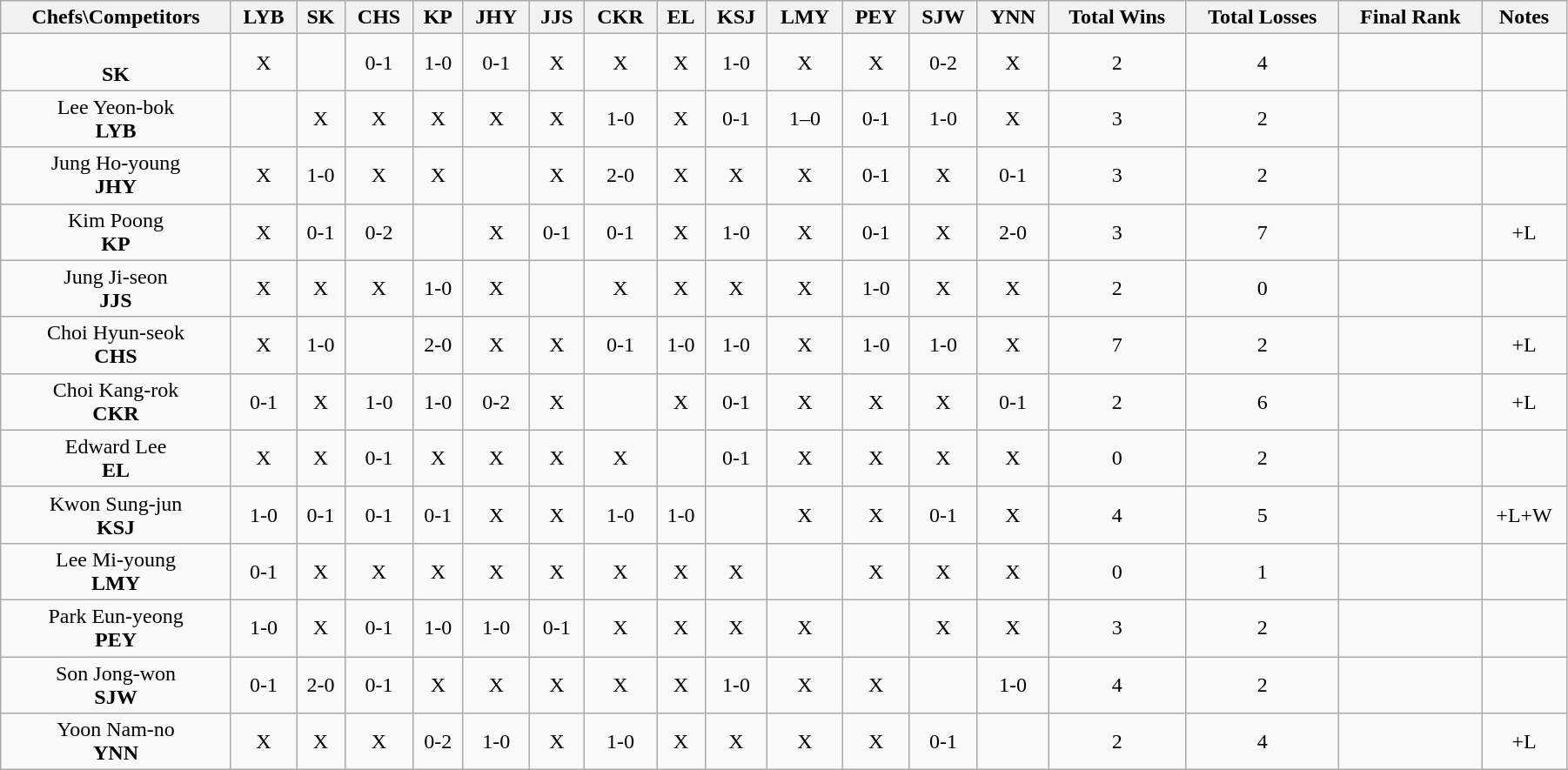<table class="wikitable sortable" style="text-align:center; width:95%;">
<tr>
<th>Chefs\Competitors</th>
<th>LYB</th>
<th>SK</th>
<th>CHS</th>
<th>KP</th>
<th>JHY</th>
<th>JJS</th>
<th>CKR</th>
<th>EL</th>
<th>KSJ</th>
<th>LMY</th>
<th>PEY</th>
<th>SJW</th>
<th>YNN</th>
<th>Total Wins</th>
<th>Total Losses</th>
<th>Final Rank</th>
<th class="unsortable">Notes</th>
</tr>
<tr>
<td><br><strong>SK</strong></td>
<td>X</td>
<td></td>
<td>0-1</td>
<td>1-0</td>
<td>0-1</td>
<td>X</td>
<td>X</td>
<td>X</td>
<td>1-0</td>
<td>X</td>
<td>X</td>
<td>0-2</td>
<td>X</td>
<td>2 </td>
<td>4</td>
<td></td>
<td></td>
</tr>
<tr>
<td>Lee Yeon-bok<br><strong>LYB</strong></td>
<td></td>
<td>X</td>
<td>X</td>
<td>X</td>
<td>X</td>
<td>X</td>
<td>1-0</td>
<td>X</td>
<td>0-1</td>
<td>1–0</td>
<td>0-1</td>
<td>1-0</td>
<td>X</td>
<td>3 </td>
<td>2</td>
<td></td>
<td></td>
</tr>
<tr>
<td>Jung Ho-young<br><strong>JHY</strong></td>
<td>X</td>
<td>1-0</td>
<td>X</td>
<td>X</td>
<td></td>
<td>X</td>
<td>2-0</td>
<td>X</td>
<td>X</td>
<td>X</td>
<td>0-1</td>
<td>X</td>
<td>0-1</td>
<td>3 </td>
<td>2</td>
<td></td>
<td></td>
</tr>
<tr>
<td>Kim Poong<br><strong>KP</strong></td>
<td>X</td>
<td>0-1</td>
<td>0-2</td>
<td></td>
<td>X</td>
<td>0-1</td>
<td>0-1</td>
<td>X</td>
<td>1-0</td>
<td>X</td>
<td>0-1</td>
<td>X</td>
<td>2-0</td>
<td>3 </td>
<td>7</td>
<td></td>
<td>+L</td>
</tr>
<tr>
<td>Jung Ji-seon<br><strong>JJS</strong></td>
<td>X</td>
<td>X</td>
<td>X</td>
<td>1-0</td>
<td>X</td>
<td></td>
<td>X</td>
<td>X</td>
<td>X</td>
<td>X</td>
<td>1-0</td>
<td>X</td>
<td>X</td>
<td>2 </td>
<td>0</td>
<td></td>
<td></td>
</tr>
<tr>
<td>Choi Hyun-seok<br><strong>CHS</strong></td>
<td>X</td>
<td>1-0</td>
<td></td>
<td>2-0</td>
<td>X</td>
<td>X</td>
<td>0-1</td>
<td>1-0</td>
<td>1-0</td>
<td>X</td>
<td>1-0</td>
<td>1-0</td>
<td>X</td>
<td>7 </td>
<td>2</td>
<td></td>
<td>+L</td>
</tr>
<tr>
<td>Choi Kang-rok<br><strong>CKR</strong></td>
<td>0-1</td>
<td>X</td>
<td>1-0</td>
<td>1-0</td>
<td>0-2</td>
<td>X</td>
<td></td>
<td>X</td>
<td>0-1</td>
<td>X</td>
<td>X</td>
<td>X</td>
<td>0-1</td>
<td>2 </td>
<td>6</td>
<td></td>
<td>+L</td>
</tr>
<tr>
<td>Edward Lee<br><strong>EL</strong></td>
<td>X</td>
<td>X</td>
<td>0-1</td>
<td>X</td>
<td>X</td>
<td>X</td>
<td>X</td>
<td></td>
<td>0-1</td>
<td>X</td>
<td>X</td>
<td>X</td>
<td>X</td>
<td>0 </td>
<td>2</td>
<td></td>
<td></td>
</tr>
<tr>
<td>Kwon Sung-jun<br><strong>KSJ</strong></td>
<td>1-0</td>
<td>0-1</td>
<td>0-1</td>
<td>0-1</td>
<td>X</td>
<td>X</td>
<td>1-0</td>
<td>1-0</td>
<td></td>
<td>X</td>
<td>X</td>
<td>0-1</td>
<td>X</td>
<td>4 </td>
<td>5</td>
<td></td>
<td>+L+W</td>
</tr>
<tr>
<td>Lee Mi-young<br><strong>LMY</strong></td>
<td>0-1</td>
<td>X</td>
<td>X</td>
<td>X</td>
<td>X</td>
<td>X</td>
<td>X</td>
<td>X</td>
<td>X</td>
<td></td>
<td>X</td>
<td>X</td>
<td>X</td>
<td>0 </td>
<td>1</td>
<td></td>
<td></td>
</tr>
<tr>
<td>Park Eun-yeong<br><strong>PEY</strong></td>
<td>1-0</td>
<td>X</td>
<td>0-1</td>
<td>1-0</td>
<td>1-0</td>
<td>0-1</td>
<td>X</td>
<td>X</td>
<td>X</td>
<td>X</td>
<td></td>
<td>X</td>
<td>X</td>
<td>3 </td>
<td>2</td>
<td></td>
<td></td>
</tr>
<tr>
<td>Son Jong-won<br><strong>SJW</strong></td>
<td>0-1</td>
<td>2-0</td>
<td>0-1</td>
<td>X</td>
<td>X</td>
<td>X</td>
<td>X</td>
<td>X</td>
<td>1-0</td>
<td>X</td>
<td>X</td>
<td></td>
<td>1-0</td>
<td>4 </td>
<td>2</td>
<td></td>
<td></td>
</tr>
<tr>
<td>Yoon Nam-no<br><strong>YNN</strong></td>
<td>X</td>
<td>X</td>
<td>X</td>
<td>0-2</td>
<td>1-0</td>
<td>X</td>
<td>1-0</td>
<td>X</td>
<td>X</td>
<td>X</td>
<td>X</td>
<td>0-1</td>
<td></td>
<td>2 </td>
<td>4</td>
<td></td>
<td>+L</td>
</tr>
</table>
